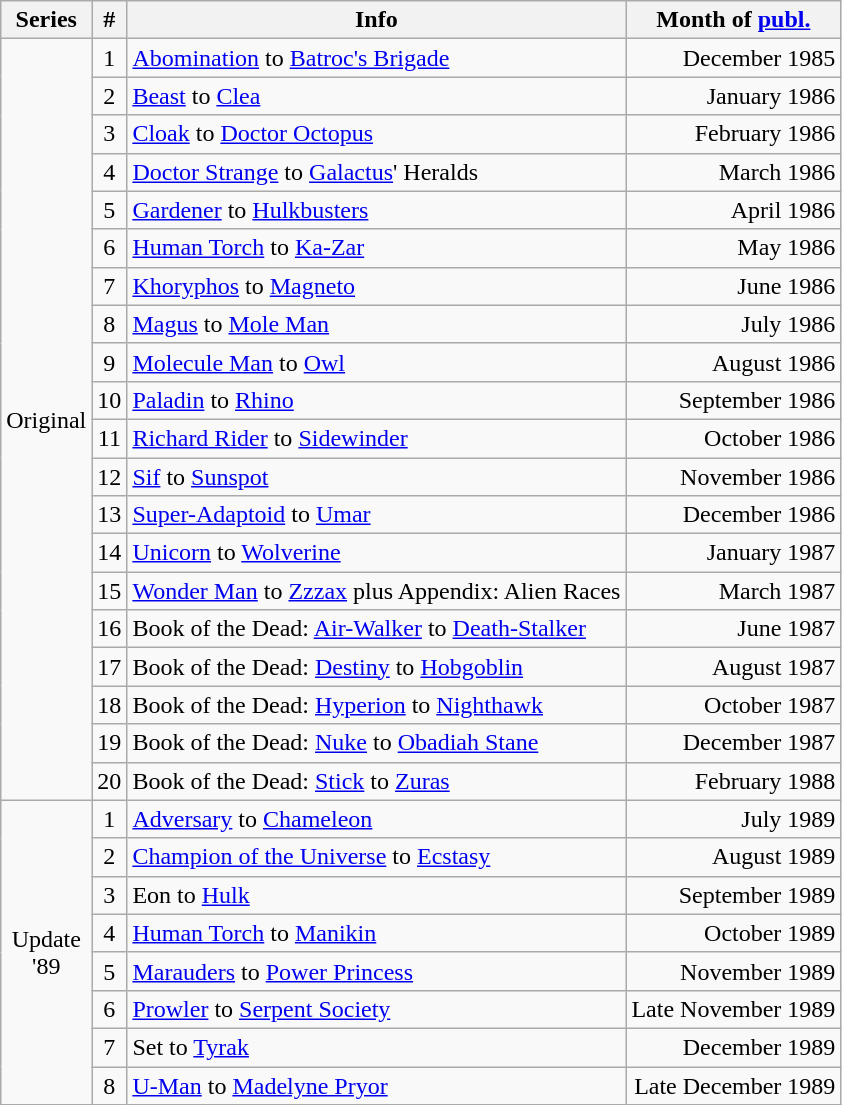<table class="wikitable">
<tr>
<th width="40">Series</th>
<th>#</th>
<th>Info</th>
<th>Month of <a href='#'>publ.</a></th>
</tr>
<tr align="center">
<td rowspan="20">Original</td>
<td>1</td>
<td align="left"><a href='#'>Abomination</a> to <a href='#'>Batroc's Brigade</a></td>
<td align="right">December 1985</td>
</tr>
<tr align="center">
<td>2</td>
<td align="left"><a href='#'>Beast</a> to <a href='#'>Clea</a></td>
<td align="right">January 1986</td>
</tr>
<tr align="center">
<td>3</td>
<td align="left"><a href='#'>Cloak</a> to <a href='#'>Doctor Octopus</a></td>
<td align="right">February 1986</td>
</tr>
<tr align="center">
<td>4</td>
<td align="left"><a href='#'>Doctor Strange</a> to <a href='#'>Galactus</a>' Heralds</td>
<td align="right">March 1986</td>
</tr>
<tr align="center">
<td>5</td>
<td align="left"><a href='#'>Gardener</a> to <a href='#'>Hulkbusters</a></td>
<td align="right">April 1986</td>
</tr>
<tr align="center">
<td>6</td>
<td align="left"><a href='#'>Human Torch</a> to <a href='#'>Ka-Zar</a></td>
<td align="right">May 1986</td>
</tr>
<tr align="center">
<td>7</td>
<td align="left"><a href='#'>Khoryphos</a> to <a href='#'>Magneto</a></td>
<td align="right">June 1986</td>
</tr>
<tr align="center">
<td>8</td>
<td align="left"><a href='#'>Magus</a> to <a href='#'>Mole Man</a></td>
<td align="right">July 1986</td>
</tr>
<tr align="center">
<td>9</td>
<td align="left"><a href='#'>Molecule Man</a> to <a href='#'>Owl</a></td>
<td align="right">August 1986</td>
</tr>
<tr align="center">
<td>10</td>
<td align="left"><a href='#'>Paladin</a> to <a href='#'>Rhino</a></td>
<td align="right">September 1986</td>
</tr>
<tr align="center">
<td>11</td>
<td align="left"><a href='#'>Richard Rider</a> to <a href='#'>Sidewinder</a></td>
<td align="right">October 1986</td>
</tr>
<tr align="center">
<td>12</td>
<td align="left"><a href='#'>Sif</a> to <a href='#'>Sunspot</a></td>
<td align="right">November 1986</td>
</tr>
<tr align="center">
<td>13</td>
<td align="left"><a href='#'>Super-Adaptoid</a> to <a href='#'>Umar</a></td>
<td align="right">December 1986</td>
</tr>
<tr align="center">
<td>14</td>
<td align="left"><a href='#'>Unicorn</a> to <a href='#'>Wolverine</a></td>
<td align="right">January 1987</td>
</tr>
<tr align="center">
<td>15</td>
<td align="left"><a href='#'>Wonder Man</a> to <a href='#'>Zzzax</a> plus Appendix: Alien Races</td>
<td align="right">March 1987</td>
</tr>
<tr align="center">
<td>16</td>
<td align="left">Book of the Dead: <a href='#'>Air-Walker</a> to <a href='#'>Death-Stalker</a></td>
<td align="right">June 1987</td>
</tr>
<tr align="center">
<td>17</td>
<td align="left">Book of the Dead: <a href='#'>Destiny</a> to <a href='#'>Hobgoblin</a></td>
<td align="right">August 1987</td>
</tr>
<tr align="center">
<td>18</td>
<td align="left">Book of the Dead: <a href='#'>Hyperion</a> to <a href='#'>Nighthawk</a></td>
<td align="right">October 1987</td>
</tr>
<tr align="center">
<td>19</td>
<td align="left">Book of the Dead: <a href='#'>Nuke</a> to <a href='#'>Obadiah Stane</a></td>
<td align="right">December 1987</td>
</tr>
<tr align="center">
<td>20</td>
<td align="left">Book of the Dead: <a href='#'>Stick</a> to <a href='#'>Zuras</a></td>
<td align="right">February 1988</td>
</tr>
<tr align="center">
<td rowspan="8">Update '89</td>
<td>1</td>
<td align="left"><a href='#'>Adversary</a> to <a href='#'>Chameleon</a></td>
<td align="right">July 1989</td>
</tr>
<tr align="center">
<td>2</td>
<td align="left"><a href='#'>Champion of the Universe</a> to <a href='#'>Ecstasy</a></td>
<td align="right">August 1989</td>
</tr>
<tr align="center">
<td>3</td>
<td align="left">Eon to <a href='#'>Hulk</a></td>
<td align="right">September 1989</td>
</tr>
<tr align="center">
<td>4</td>
<td align="left"><a href='#'>Human Torch</a> to <a href='#'>Manikin</a></td>
<td align="right">October 1989</td>
</tr>
<tr align="center">
<td>5</td>
<td align="left"><a href='#'>Marauders</a> to <a href='#'>Power Princess</a></td>
<td align="right">November 1989</td>
</tr>
<tr align="center">
<td>6</td>
<td align="left"><a href='#'>Prowler</a> to <a href='#'>Serpent Society</a></td>
<td align="right">Late November 1989</td>
</tr>
<tr align="center">
<td>7</td>
<td align="left">Set to <a href='#'>Tyrak</a></td>
<td align="right">December 1989</td>
</tr>
<tr align="center">
<td>8</td>
<td align="left"><a href='#'>U-Man</a> to <a href='#'>Madelyne Pryor</a></td>
<td align="right">Late December 1989</td>
</tr>
</table>
